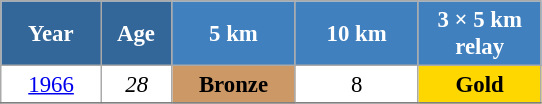<table class="wikitable" style="font-size:95%; text-align:center; border:grey solid 1px; border-collapse:collapse; background:#ffffff;">
<tr>
<th style="background-color:#369; color:white; width:60px;"> Year </th>
<th style="background-color:#369; color:white; width:40px;"> Age </th>
<th style="background-color:#4180be; color:white; width:75px;"> 5 km </th>
<th style="background-color:#4180be; color:white; width:75px;"> 10 km </th>
<th style="background-color:#4180be; color:white; width:75px;"> 3 × 5 km <br> relay </th>
</tr>
<tr>
<td><a href='#'>1966</a></td>
<td><em>28</em></td>
<td bgcolor="cc9966"><strong>Bronze</strong></td>
<td>8</td>
<td style="background:gold;"><strong>Gold</strong></td>
</tr>
<tr>
</tr>
</table>
